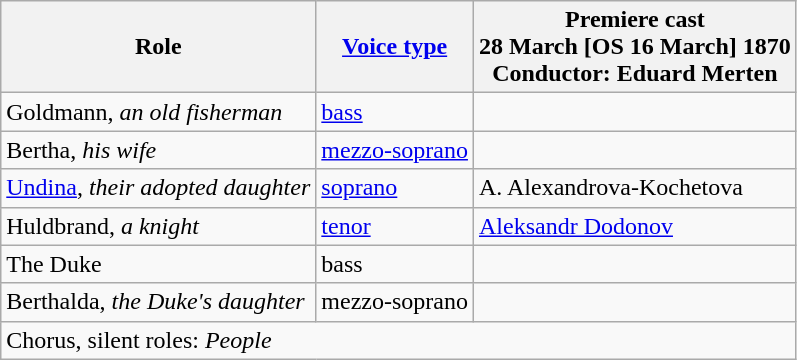<table class="wikitable">
<tr>
<th>Role</th>
<th><a href='#'>Voice type</a></th>
<th>Premiere cast<br>28 March [OS 16 March] 1870<br>Conductor: Eduard Merten</th>
</tr>
<tr>
<td>Goldmann, <em>an old fisherman</em></td>
<td><a href='#'>bass</a></td>
<td></td>
</tr>
<tr>
<td>Bertha, <em>his wife</em></td>
<td><a href='#'>mezzo-soprano</a></td>
<td></td>
</tr>
<tr>
<td><a href='#'>Undina</a>, <em>their adopted daughter</em></td>
<td><a href='#'>soprano</a></td>
<td>A. Alexandrova-Kochetova</td>
</tr>
<tr>
<td>Huldbrand, <em>a knight</em></td>
<td><a href='#'>tenor</a></td>
<td><a href='#'>Aleksandr Dodonov</a></td>
</tr>
<tr>
<td>The Duke</td>
<td>bass</td>
<td></td>
</tr>
<tr>
<td>Berthalda, <em>the Duke's daughter</em></td>
<td>mezzo-soprano</td>
<td></td>
</tr>
<tr>
<td colspan="3">Chorus, silent roles: <em>People</em></td>
</tr>
</table>
